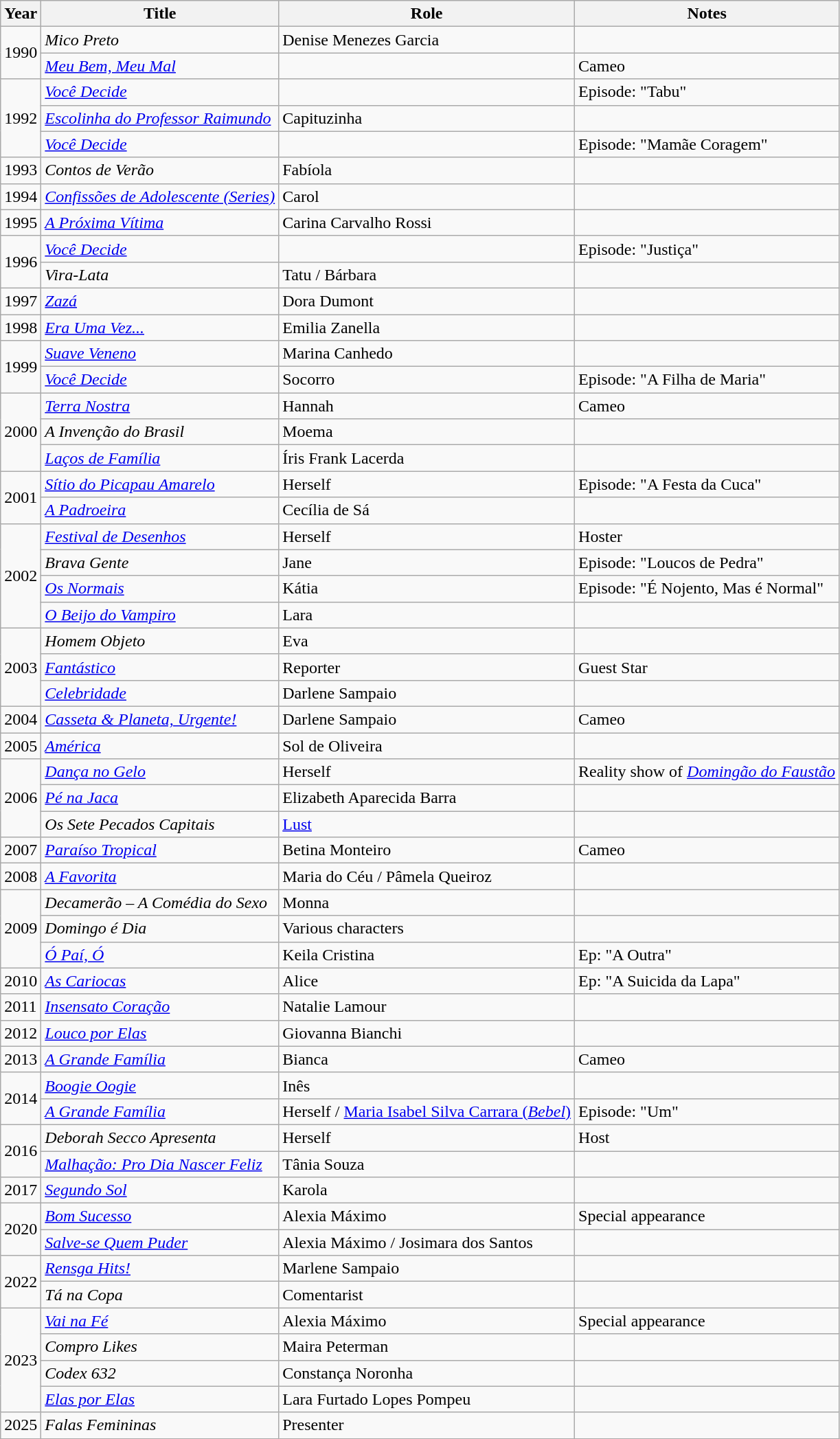<table class="wikitable">
<tr>
<th>Year</th>
<th>Title</th>
<th>Role</th>
<th>Notes</th>
</tr>
<tr>
<td rowspan="2">1990</td>
<td><em>Mico Preto</em></td>
<td>Denise Menezes Garcia</td>
<td></td>
</tr>
<tr>
<td><em><a href='#'>Meu Bem, Meu Mal</a></em></td>
<td></td>
<td>Cameo</td>
</tr>
<tr>
<td rowspan="3">1992</td>
<td><em><a href='#'>Você Decide</a></em></td>
<td></td>
<td>Episode: "Tabu"</td>
</tr>
<tr>
<td><em><a href='#'>Escolinha do Professor Raimundo</a></em></td>
<td>Capituzinha</td>
<td></td>
</tr>
<tr>
<td><em><a href='#'>Você Decide</a></em></td>
<td></td>
<td>Episode: "Mamãe Coragem"</td>
</tr>
<tr>
<td>1993</td>
<td><em>Contos de Verão</em></td>
<td>Fabíola</td>
<td></td>
</tr>
<tr>
<td>1994</td>
<td><em><a href='#'>Confissões de Adolescente (Series)</a></em></td>
<td>Carol</td>
<td></td>
</tr>
<tr>
<td>1995</td>
<td><em><a href='#'>A Próxima Vítima</a></em></td>
<td>Carina Carvalho Rossi</td>
<td></td>
</tr>
<tr>
<td rowspan="2">1996</td>
<td><em><a href='#'>Você Decide</a></em></td>
<td></td>
<td>Episode: "Justiça"</td>
</tr>
<tr>
<td><em>Vira-Lata</em></td>
<td>Tatu / Bárbara</td>
<td></td>
</tr>
<tr>
<td>1997</td>
<td><em><a href='#'>Zazá</a></em></td>
<td>Dora Dumont</td>
<td></td>
</tr>
<tr>
<td>1998</td>
<td><em><a href='#'>Era Uma Vez...</a></em></td>
<td>Emilia Zanella</td>
<td></td>
</tr>
<tr>
<td rowspan="2">1999</td>
<td><em><a href='#'>Suave Veneno</a></em></td>
<td>Marina Canhedo</td>
<td></td>
</tr>
<tr>
<td><em><a href='#'>Você Decide</a></em></td>
<td>Socorro</td>
<td>Episode: "A Filha de Maria"</td>
</tr>
<tr>
<td rowspan="3">2000</td>
<td><em><a href='#'>Terra Nostra</a></em></td>
<td>Hannah</td>
<td>Cameo</td>
</tr>
<tr>
<td><em>A Invenção do Brasil</em></td>
<td>Moema</td>
<td></td>
</tr>
<tr>
<td><em><a href='#'>Laços de Família</a></em></td>
<td>Íris Frank Lacerda</td>
<td></td>
</tr>
<tr>
<td rowspan="2">2001</td>
<td><em><a href='#'>Sítio do Picapau Amarelo</a></em></td>
<td>Herself</td>
<td>Episode: "A Festa da Cuca"</td>
</tr>
<tr>
<td><em><a href='#'>A Padroeira</a></em></td>
<td>Cecília de Sá</td>
<td></td>
</tr>
<tr>
<td rowspan="4">2002</td>
<td><em><a href='#'>Festival de Desenhos</a></em></td>
<td>Herself</td>
<td>Hoster</td>
</tr>
<tr>
<td><em>Brava Gente</em></td>
<td>Jane</td>
<td>Episode: "Loucos de Pedra"</td>
</tr>
<tr>
<td><em><a href='#'>Os Normais</a></em></td>
<td>Kátia</td>
<td>Episode: "É Nojento, Mas é Normal"</td>
</tr>
<tr>
<td><em><a href='#'>O Beijo do Vampiro</a></em></td>
<td>Lara</td>
<td></td>
</tr>
<tr>
<td rowspan="3">2003</td>
<td><em>Homem Objeto</em></td>
<td>Eva</td>
<td></td>
</tr>
<tr>
<td><em><a href='#'>Fantástico</a></em></td>
<td>Reporter</td>
<td>Guest Star</td>
</tr>
<tr>
<td><em><a href='#'>Celebridade</a></em></td>
<td>Darlene Sampaio</td>
<td></td>
</tr>
<tr>
<td>2004</td>
<td><em><a href='#'>Casseta & Planeta, Urgente!</a></em></td>
<td>Darlene Sampaio</td>
<td>Cameo</td>
</tr>
<tr>
<td>2005</td>
<td><em><a href='#'>América</a></em></td>
<td>Sol de Oliveira</td>
<td></td>
</tr>
<tr>
<td rowspan="3">2006</td>
<td><em><a href='#'>Dança no Gelo</a></em></td>
<td>Herself</td>
<td>Reality show of <em><a href='#'>Domingão do Faustão</a></em></td>
</tr>
<tr>
<td><em><a href='#'>Pé na Jaca</a></em></td>
<td>Elizabeth Aparecida Barra</td>
<td></td>
</tr>
<tr>
<td><em>Os Sete Pecados Capitais</em></td>
<td><a href='#'>Lust</a></td>
<td></td>
</tr>
<tr>
<td>2007</td>
<td><em><a href='#'>Paraíso Tropical</a></em></td>
<td>Betina Monteiro</td>
<td>Cameo</td>
</tr>
<tr>
<td>2008</td>
<td><em><a href='#'>A Favorita</a></em></td>
<td>Maria do Céu / Pâmela Queiroz</td>
<td></td>
</tr>
<tr>
<td rowspan="3">2009</td>
<td><em>Decamerão – A Comédia do Sexo</em></td>
<td>Monna</td>
<td></td>
</tr>
<tr>
<td><em>Domingo é Dia</em></td>
<td>Various characters </td>
<td></td>
</tr>
<tr>
<td><em><a href='#'>Ó Paí, Ó</a></em></td>
<td>Keila Cristina</td>
<td>Ep: "A Outra"</td>
</tr>
<tr>
<td>2010</td>
<td><em><a href='#'>As Cariocas</a></em></td>
<td>Alice</td>
<td>Ep: "A Suicida da Lapa"</td>
</tr>
<tr>
<td>2011</td>
<td><em><a href='#'>Insensato Coração</a></em></td>
<td>Natalie Lamour</td>
<td></td>
</tr>
<tr>
<td>2012</td>
<td><em><a href='#'>Louco por Elas</a></em></td>
<td>Giovanna Bianchi</td>
<td></td>
</tr>
<tr>
<td>2013</td>
<td><em><a href='#'>A Grande Família</a></em></td>
<td>Bianca</td>
<td>Cameo</td>
</tr>
<tr>
<td rowspan="2">2014</td>
<td><em><a href='#'>Boogie Oogie</a></em></td>
<td>Inês</td>
<td></td>
</tr>
<tr>
<td><em><a href='#'>A Grande Família</a></em></td>
<td>Herself / <a href='#'>Maria Isabel Silva Carrara (<em>Bebel</em>)</a><br></td>
<td>Episode: "Um"</td>
</tr>
<tr>
<td rowspan="2">2016</td>
<td><em>Deborah Secco Apresenta</em></td>
<td>Herself</td>
<td>Host</td>
</tr>
<tr>
<td><em><a href='#'>Malhação: Pro Dia Nascer Feliz</a></em></td>
<td>Tânia Souza</td>
<td></td>
</tr>
<tr>
<td>2017</td>
<td><em><a href='#'>Segundo Sol</a></em></td>
<td>Karola</td>
<td></td>
</tr>
<tr>
<td rowspan="2">2020</td>
<td><em><a href='#'>Bom Sucesso</a></em></td>
<td>Alexia Máximo</td>
<td>Special appearance</td>
</tr>
<tr>
<td><em><a href='#'>Salve-se Quem Puder</a></em></td>
<td>Alexia Máximo / Josimara dos Santos</td>
<td></td>
</tr>
<tr>
<td rowspan="2">2022</td>
<td><em><a href='#'>Rensga Hits!</a></em></td>
<td>Marlene Sampaio</td>
<td></td>
</tr>
<tr>
<td><em>Tá na Copa</em></td>
<td>Comentarist</td>
<td></td>
</tr>
<tr>
<td rowspan="4">2023</td>
<td><em><a href='#'>Vai na Fé</a></em></td>
<td>Alexia Máximo</td>
<td>Special appearance</td>
</tr>
<tr>
<td><em>Compro Likes</em></td>
<td>Maira Peterman</td>
<td></td>
</tr>
<tr>
<td><em>Codex 632</em></td>
<td>Constança Noronha</td>
<td></td>
</tr>
<tr>
<td><em><a href='#'>Elas por Elas</a></em></td>
<td>Lara Furtado Lopes Pompeu</td>
<td></td>
</tr>
<tr>
<td>2025</td>
<td><em>Falas Femininas</em></td>
<td>Presenter</td>
<td></td>
</tr>
</table>
